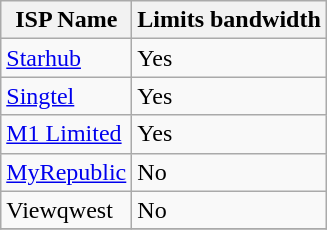<table class="sortable wikitable">
<tr>
<th>ISP Name</th>
<th>Limits bandwidth</th>
</tr>
<tr>
<td><a href='#'>Starhub</a></td>
<td>Yes</td>
</tr>
<tr>
<td><a href='#'>Singtel</a></td>
<td>Yes</td>
</tr>
<tr>
<td><a href='#'>M1 Limited</a></td>
<td>Yes</td>
</tr>
<tr>
<td><a href='#'>MyRepublic</a></td>
<td>No</td>
</tr>
<tr>
<td>Viewqwest</td>
<td>No</td>
</tr>
<tr>
</tr>
</table>
